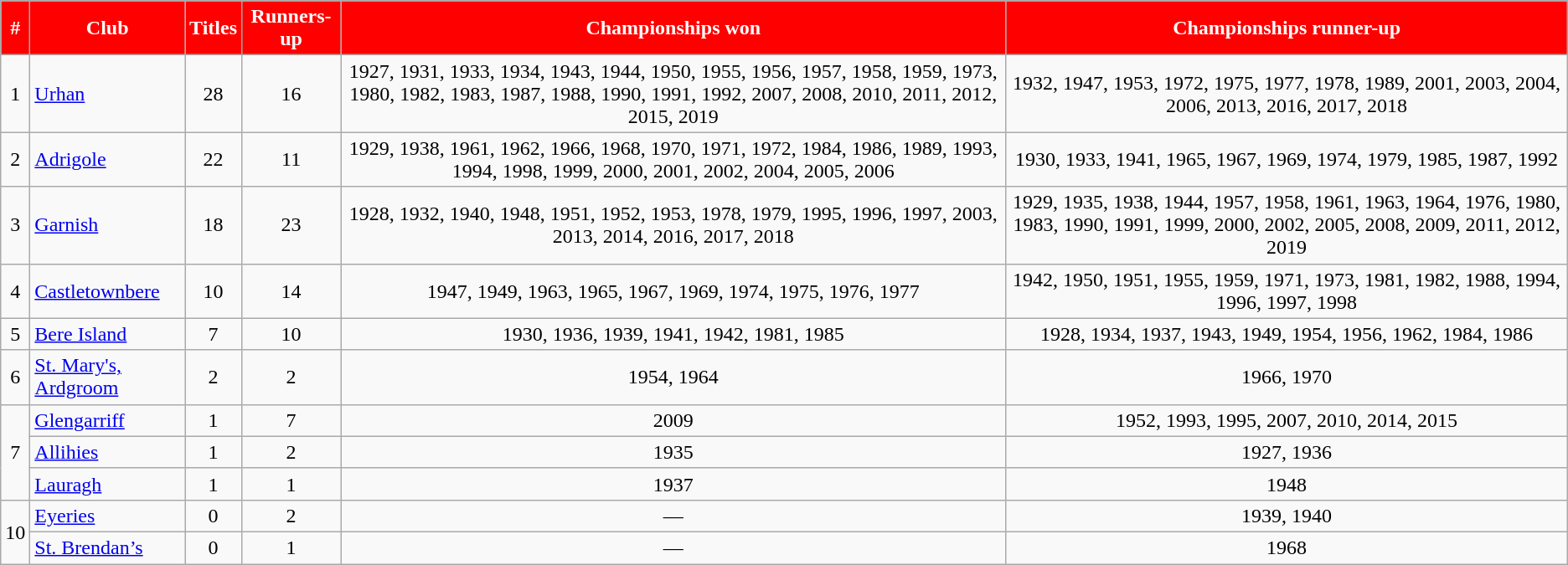<table class="wikitable sortable" style="text-align:center">
<tr>
<th style="background:red;color:white">#</th>
<th style="background:red;color:white">Club</th>
<th style="background:red;color:white">Titles</th>
<th style="background:red;color:white">Runners-up</th>
<th style="background:red;color:white">Championships won</th>
<th style="background:red;color:white">Championships runner-up</th>
</tr>
<tr>
<td>1</td>
<td style="text-align:left"> <a href='#'>Urhan</a></td>
<td>28</td>
<td>16</td>
<td>1927, 1931, 1933, 1934, 1943, 1944, 1950, 1955, 1956, 1957, 1958, 1959, 1973, 1980, 1982, 1983, 1987, 1988, 1990, 1991, 1992, 2007, 2008, 2010, 2011, 2012, 2015, 2019</td>
<td>1932, 1947, 1953, 1972, 1975, 1977, 1978, 1989, 2001, 2003, 2004, 2006, 2013, 2016, 2017, 2018</td>
</tr>
<tr>
<td>2</td>
<td style="text-align:left"> <a href='#'>Adrigole</a></td>
<td>22</td>
<td>11</td>
<td>1929, 1938, 1961, 1962, 1966, 1968, 1970, 1971, 1972, 1984, 1986, 1989, 1993, 1994, 1998, 1999, 2000, 2001, 2002, 2004, 2005, 2006</td>
<td>1930, 1933, 1941, 1965, 1967, 1969, 1974, 1979, 1985, 1987, 1992</td>
</tr>
<tr>
<td>3</td>
<td style="text-align:left"> <a href='#'>Garnish</a></td>
<td>18</td>
<td>23</td>
<td>1928, 1932, 1940, 1948, 1951, 1952, 1953, 1978, 1979, 1995, 1996, 1997, 2003, 2013, 2014, 2016, 2017, 2018</td>
<td>1929, 1935, 1938, 1944, 1957, 1958, 1961, 1963, 1964, 1976, 1980, 1983, 1990, 1991, 1999, 2000, 2002, 2005, 2008, 2009, 2011, 2012, 2019</td>
</tr>
<tr>
<td>4</td>
<td style="text-align:left"> <a href='#'>Castletownbere</a></td>
<td>10</td>
<td>14</td>
<td>1947, 1949, 1963, 1965, 1967, 1969, 1974, 1975, 1976, 1977</td>
<td>1942, 1950, 1951, 1955, 1959, 1971, 1973, 1981, 1982, 1988, 1994, 1996, 1997, 1998</td>
</tr>
<tr>
<td>5</td>
<td style="text-align:left"> <a href='#'>Bere Island</a></td>
<td>7</td>
<td>10</td>
<td>1930, 1936, 1939, 1941, 1942, 1981, 1985</td>
<td>1928, 1934, 1937, 1943, 1949, 1954, 1956, 1962, 1984, 1986</td>
</tr>
<tr>
<td>6</td>
<td style="text-align:left"> <a href='#'>St. Mary's, Ardgroom</a></td>
<td>2</td>
<td>2</td>
<td>1954, 1964</td>
<td>1966, 1970</td>
</tr>
<tr>
<td rowspan="3">7</td>
<td style="text-align:left"> <a href='#'>Glengarriff</a></td>
<td>1</td>
<td>7</td>
<td>2009</td>
<td>1952, 1993, 1995, 2007, 2010, 2014, 2015</td>
</tr>
<tr>
<td style="text-align:left"> <a href='#'>Allihies</a></td>
<td>1</td>
<td>2</td>
<td>1935</td>
<td>1927, 1936</td>
</tr>
<tr>
<td style="text-align:left"> <a href='#'>Lauragh</a></td>
<td>1</td>
<td>1</td>
<td>1937</td>
<td>1948</td>
</tr>
<tr>
<td rowspan="2">10</td>
<td style="text-align:left"> <a href='#'>Eyeries</a></td>
<td>0</td>
<td>2</td>
<td>—</td>
<td>1939, 1940</td>
</tr>
<tr>
<td style="text-align:left"> <a href='#'>St. Brendan’s</a></td>
<td>0</td>
<td>1</td>
<td>—</td>
<td>1968</td>
</tr>
</table>
